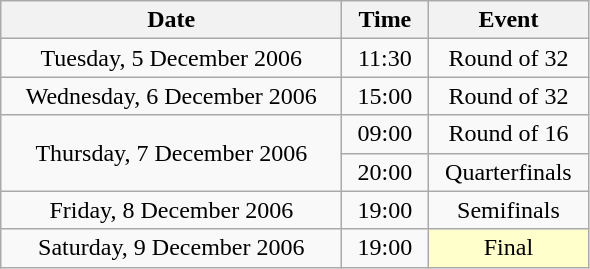<table class = "wikitable" style="text-align:center;">
<tr>
<th width=220>Date</th>
<th width=50>Time</th>
<th width=100>Event</th>
</tr>
<tr>
<td>Tuesday, 5 December 2006</td>
<td>11:30</td>
<td>Round of 32</td>
</tr>
<tr>
<td>Wednesday, 6 December 2006</td>
<td>15:00</td>
<td>Round of 32</td>
</tr>
<tr>
<td rowspan=2>Thursday, 7 December 2006</td>
<td>09:00</td>
<td>Round of 16</td>
</tr>
<tr>
<td>20:00</td>
<td>Quarterfinals</td>
</tr>
<tr>
<td>Friday, 8 December 2006</td>
<td>19:00</td>
<td>Semifinals</td>
</tr>
<tr>
<td>Saturday, 9 December 2006</td>
<td>19:00</td>
<td bgcolor=ffffcc>Final</td>
</tr>
</table>
